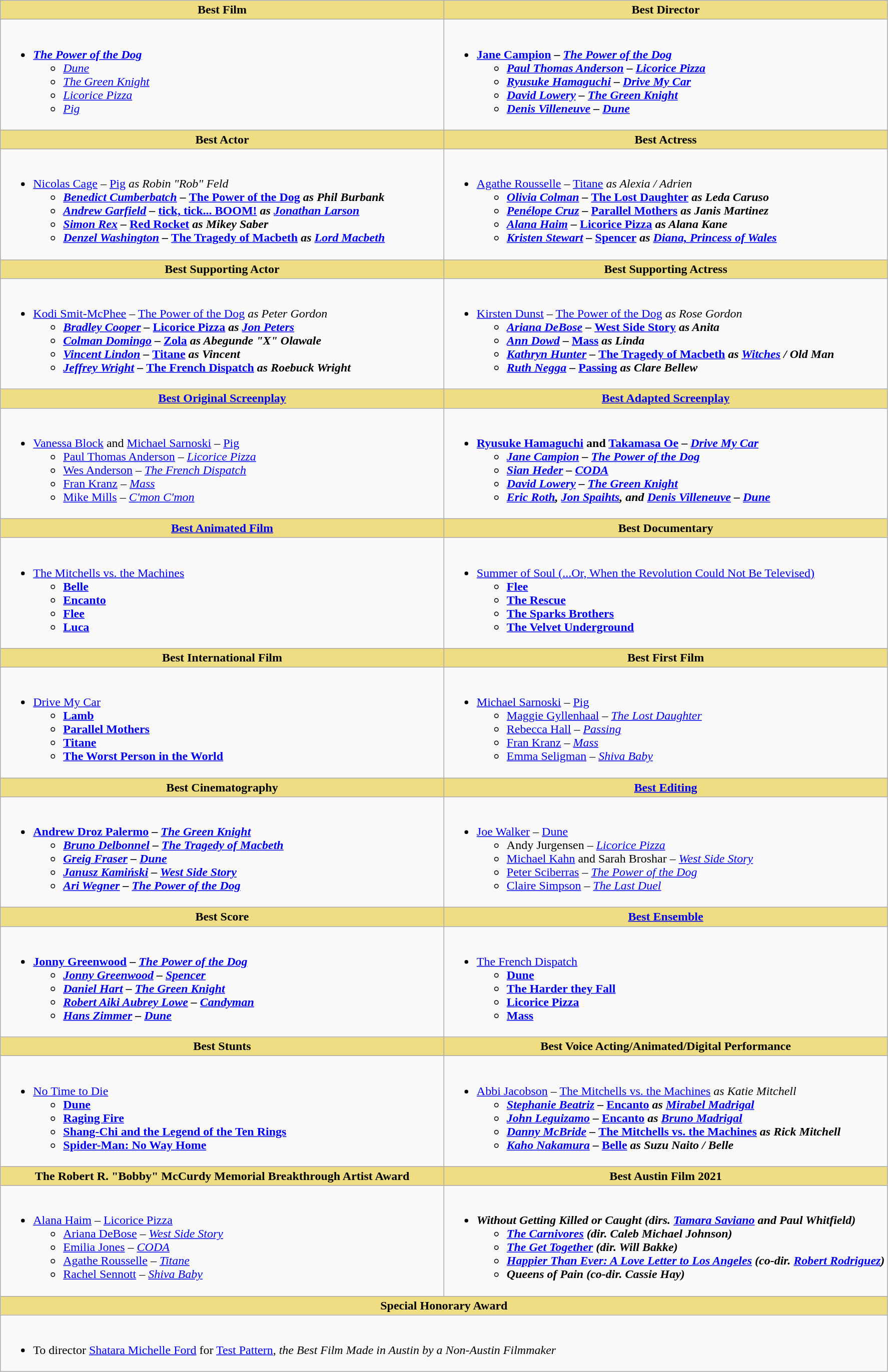<table class="wikitable">
<tr>
<th style="background:#EEDD82; width:50%">Best Film</th>
<th style="background:#EEDD82; width:50%">Best Director</th>
</tr>
<tr>
<td valign="top"><br><ul><li><strong><em><a href='#'>The Power of the Dog</a></em></strong><ul><li><em><a href='#'>Dune</a></em></li><li><em><a href='#'>The Green Knight</a></em></li><li><em><a href='#'>Licorice Pizza</a></em></li><li><em><a href='#'>Pig</a></em></li></ul></li></ul></td>
<td valign="top"><br><ul><li><strong><a href='#'>Jane Campion</a> – <em><a href='#'>The Power of the Dog</a><strong><em><ul><li><a href='#'>Paul Thomas Anderson</a> – </em><a href='#'>Licorice Pizza</a><em></li><li><a href='#'>Ryusuke Hamaguchi</a> – </em><a href='#'>Drive My Car</a><em></li><li><a href='#'>David Lowery</a> – </em><a href='#'>The Green Knight</a><em></li><li><a href='#'>Denis Villeneuve</a> – </em><a href='#'>Dune</a><em></li></ul></li></ul></td>
</tr>
<tr>
<th style="background:#EEDD82; width:50%">Best Actor</th>
<th style="background:#EEDD82; width:50%">Best Actress</th>
</tr>
<tr>
<td valign="top"><br><ul><li></strong><a href='#'>Nicolas Cage</a> – </em><a href='#'>Pig</a><em> as Robin "Rob" Feld<strong><ul><li><a href='#'>Benedict Cumberbatch</a> – </em><a href='#'>The Power of the Dog</a><em> as Phil Burbank</li><li><a href='#'>Andrew Garfield</a> – </em><a href='#'>tick, tick... BOOM!</a><em> as <a href='#'>Jonathan Larson</a></li><li><a href='#'>Simon Rex</a> – </em><a href='#'>Red Rocket</a><em> as Mikey Saber</li><li><a href='#'>Denzel Washington</a> – </em><a href='#'>The Tragedy of Macbeth</a><em> as <a href='#'>Lord Macbeth</a></li></ul></li></ul></td>
<td valign="top"><br><ul><li></strong><a href='#'>Agathe Rousselle</a> – </em><a href='#'>Titane</a><em> as Alexia / Adrien<strong><ul><li><a href='#'>Olivia Colman</a> – </em><a href='#'>The Lost Daughter</a><em> as Leda Caruso</li><li><a href='#'>Penélope Cruz</a> – </em><a href='#'>Parallel Mothers</a><em> as Janis Martinez</li><li><a href='#'>Alana Haim</a> – </em><a href='#'>Licorice Pizza</a><em> as Alana Kane</li><li><a href='#'>Kristen Stewart</a> – </em><a href='#'>Spencer</a><em> as <a href='#'>Diana, Princess of Wales</a></li></ul></li></ul></td>
</tr>
<tr>
<th style="background:#EEDD82; width:50%">Best Supporting Actor</th>
<th style="background:#EEDD82; width:50%">Best Supporting Actress</th>
</tr>
<tr>
<td valign="top"><br><ul><li></strong><a href='#'>Kodi Smit-McPhee</a> – </em><a href='#'>The Power of the Dog</a><em> as Peter Gordon<strong><ul><li><a href='#'>Bradley Cooper</a> – </em><a href='#'>Licorice Pizza</a><em> as <a href='#'>Jon Peters</a></li><li><a href='#'>Colman Domingo</a> – </em><a href='#'>Zola</a><em> as Abegunde "X" Olawale</li><li><a href='#'>Vincent Lindon</a> – </em><a href='#'>Titane</a><em> as Vincent</li><li><a href='#'>Jeffrey Wright</a> – </em><a href='#'>The French Dispatch</a><em> as Roebuck Wright</li></ul></li></ul></td>
<td valign="top"><br><ul><li></strong><a href='#'>Kirsten Dunst</a> – </em><a href='#'>The Power of the Dog</a><em> as Rose Gordon<strong><ul><li><a href='#'>Ariana DeBose</a> – </em><a href='#'>West Side Story</a><em> as Anita</li><li><a href='#'>Ann Dowd</a> – </em><a href='#'>Mass</a><em> as Linda</li><li><a href='#'>Kathryn Hunter</a> – </em><a href='#'>The Tragedy of Macbeth</a><em> as <a href='#'>Witches</a> / Old Man</li><li><a href='#'>Ruth Negga</a> – </em><a href='#'>Passing</a><em> as Clare Bellew</li></ul></li></ul></td>
</tr>
<tr>
<th style="background:#EEDD82; width:50%"><a href='#'>Best Original Screenplay</a></th>
<th style="background:#EEDD82; width:50%"><a href='#'>Best Adapted Screenplay</a></th>
</tr>
<tr>
<td valign="top"><br><ul><li></strong><a href='#'>Vanessa Block</a> and <a href='#'>Michael Sarnoski</a> – </em><a href='#'>Pig</a></em></strong><ul><li><a href='#'>Paul Thomas Anderson</a> – <em><a href='#'>Licorice Pizza</a></em></li><li><a href='#'>Wes Anderson</a> – <em><a href='#'>The French Dispatch</a></em></li><li><a href='#'>Fran Kranz</a> – <em><a href='#'>Mass</a></em></li><li><a href='#'>Mike Mills</a> – <em><a href='#'>C'mon C'mon</a></em></li></ul></li></ul></td>
<td valign="top"><br><ul><li><strong><a href='#'>Ryusuke Hamaguchi</a> and <a href='#'>Takamasa Oe</a> – <em><a href='#'>Drive My Car</a><strong><em><ul><li><a href='#'>Jane Campion</a> – </em><a href='#'>The Power of the Dog</a><em></li><li><a href='#'>Sian Heder</a> – </em><a href='#'>CODA</a><em></li><li><a href='#'>David Lowery</a> – </em><a href='#'>The Green Knight</a><em></li><li><a href='#'>Eric Roth</a>, <a href='#'>Jon Spaihts</a>, and <a href='#'>Denis Villeneuve</a> – </em><a href='#'>Dune</a><em></li></ul></li></ul></td>
</tr>
<tr>
<th style="background:#EEDD82; width:50%"><a href='#'>Best Animated Film</a></th>
<th style="background:#EEDD82; width:50%">Best Documentary</th>
</tr>
<tr>
<td valign="top"><br><ul><li></em></strong><a href='#'>The Mitchells vs. the Machines</a><strong><em><ul><li></em><a href='#'>Belle</a><em></li><li></em><a href='#'>Encanto</a><em></li><li></em><a href='#'>Flee</a><em></li><li></em><a href='#'>Luca</a><em></li></ul></li></ul></td>
<td valign="top"><br><ul><li></em></strong><a href='#'>Summer of Soul (...Or, When the Revolution Could Not Be Televised)</a><strong><em><ul><li></em><a href='#'>Flee</a><em></li><li></em><a href='#'>The Rescue</a><em></li><li></em><a href='#'>The Sparks Brothers</a><em></li><li></em><a href='#'>The Velvet Underground</a><em></li></ul></li></ul></td>
</tr>
<tr>
<th style="background:#EEDD82; width:50%">Best International Film</th>
<th style="background:#EEDD82; width:50%">Best First Film</th>
</tr>
<tr>
<td valign="top"><br><ul><li></em></strong><a href='#'>Drive My Car</a><strong><em><ul><li></em><a href='#'>Lamb</a><em></li><li></em><a href='#'>Parallel Mothers</a><em></li><li></em><a href='#'>Titane</a><em></li><li></em><a href='#'>The Worst Person in the World</a><em></li></ul></li></ul></td>
<td valign="top"><br><ul><li></strong><a href='#'>Michael Sarnoski</a> – </em><a href='#'>Pig</a></em></strong><ul><li><a href='#'>Maggie Gyllenhaal</a> – <em><a href='#'>The Lost Daughter</a></em></li><li><a href='#'>Rebecca Hall</a> – <em><a href='#'>Passing</a></em></li><li><a href='#'>Fran Kranz</a> – <em><a href='#'>Mass</a></em></li><li><a href='#'>Emma Seligman</a> – <em><a href='#'>Shiva Baby</a></em></li></ul></li></ul></td>
</tr>
<tr>
<th style="background:#EEDD82; width:50%">Best Cinematography</th>
<th style="background:#EEDD82; width:50%"><a href='#'>Best Editing</a></th>
</tr>
<tr>
<td valign="top"><br><ul><li><strong><a href='#'>Andrew Droz Palermo</a> – <em><a href='#'>The Green Knight</a><strong><em><ul><li><a href='#'>Bruno Delbonnel</a> – </em><a href='#'>The Tragedy of Macbeth</a><em></li><li><a href='#'>Greig Fraser</a> – </em><a href='#'>Dune</a><em></li><li><a href='#'>Janusz Kamiński</a> – </em><a href='#'>West Side Story</a><em></li><li><a href='#'>Ari Wegner</a> – </em><a href='#'>The Power of the Dog</a><em></li></ul></li></ul></td>
<td valign="top"><br><ul><li></strong><a href='#'>Joe Walker</a> – </em><a href='#'>Dune</a></em></strong><ul><li>Andy Jurgensen – <em><a href='#'>Licorice Pizza</a></em></li><li><a href='#'>Michael Kahn</a> and Sarah Broshar – <em><a href='#'>West Side Story</a></em></li><li><a href='#'>Peter Sciberras</a> – <em><a href='#'>The Power of the Dog</a></em></li><li><a href='#'>Claire Simpson</a> – <em><a href='#'>The Last Duel</a></em></li></ul></li></ul></td>
</tr>
<tr>
<th style="background:#EEDD82; width:50%">Best Score</th>
<th style="background:#EEDD82; width:50%"><a href='#'>Best Ensemble</a></th>
</tr>
<tr>
<td valign="top"><br><ul><li><strong><a href='#'>Jonny Greenwood</a> – <em><a href='#'>The Power of the Dog</a><strong><em><ul><li><a href='#'>Jonny Greenwood</a> – </em><a href='#'>Spencer</a><em></li><li><a href='#'>Daniel Hart</a> – </em><a href='#'>The Green Knight</a><em></li><li><a href='#'>Robert Aiki Aubrey Lowe</a> – </em><a href='#'>Candyman</a><em></li><li><a href='#'>Hans Zimmer</a> – </em><a href='#'>Dune</a><em></li></ul></li></ul></td>
<td valign="top"><br><ul><li></em></strong><a href='#'>The French Dispatch</a><strong><em><ul><li></em><a href='#'>Dune</a><em></li><li></em><a href='#'>The Harder they Fall</a><em></li><li></em><a href='#'>Licorice Pizza</a><em></li><li></em><a href='#'>Mass</a><em></li></ul></li></ul></td>
</tr>
<tr>
<th style="background:#EEDD82; width:50%">Best Stunts</th>
<th style="background:#EEDD82; width:50%">Best Voice Acting/Animated/Digital Performance</th>
</tr>
<tr>
<td valign="top"><br><ul><li></em></strong><a href='#'>No Time to Die</a><strong><em><ul><li></em><a href='#'>Dune</a><em></li><li></em><a href='#'>Raging Fire</a><em></li><li></em><a href='#'>Shang-Chi and the Legend of the Ten Rings</a><em></li><li></em><a href='#'>Spider-Man: No Way Home</a><em></li></ul></li></ul></td>
<td valign="top"><br><ul><li></strong><a href='#'>Abbi Jacobson</a> – </em><a href='#'>The Mitchells vs. the Machines</a><em> as Katie Mitchell<strong><ul><li><a href='#'>Stephanie Beatriz</a> – </em><a href='#'>Encanto</a><em> as <a href='#'>Mirabel Madrigal</a></li><li><a href='#'>John Leguizamo</a> – </em><a href='#'>Encanto</a><em> as <a href='#'>Bruno Madrigal</a></li><li><a href='#'>Danny McBride</a> – </em><a href='#'>The Mitchells vs. the Machines</a><em> as Rick Mitchell</li><li><a href='#'>Kaho Nakamura</a> – </em><a href='#'>Belle</a><em> as Suzu Naito / Belle</li></ul></li></ul></td>
</tr>
<tr>
<th style="background:#EEDD82; width:50%">The Robert R. "Bobby" McCurdy Memorial Breakthrough Artist Award</th>
<th style="background:#EEDD82; width:50%">Best Austin Film 2021</th>
</tr>
<tr>
<td valign="top"><br><ul><li></strong><a href='#'>Alana Haim</a> – </em><a href='#'>Licorice Pizza</a></em></strong><ul><li><a href='#'>Ariana DeBose</a> – <em><a href='#'>West Side Story</a></em></li><li><a href='#'>Emilia Jones</a> – <em><a href='#'>CODA</a></em></li><li><a href='#'>Agathe Rousselle</a> – <em><a href='#'>Titane</a></em></li><li><a href='#'>Rachel Sennott</a> – <em><a href='#'>Shiva Baby</a></em></li></ul></li></ul></td>
<td valign="top"><br><ul><li><strong><em>Without Getting Killed or Caught<em> (dirs. <a href='#'>Tamara Saviano</a> and Paul Whitfield)<strong><ul><li></em><a href='#'>The Carnivores</a><em> (dir. Caleb Michael Johnson)</li><li></em><a href='#'>The Get Together</a><em> (dir. Will Bakke)</li><li></em><a href='#'>Happier Than Ever: A Love Letter to Los Angeles</a><em> (co-dir. <a href='#'>Robert Rodriguez</a>)</li><li></em>Queens of Pain<em> (co-dir. Cassie Hay)</li></ul></li></ul></td>
</tr>
<tr>
<th style="background:#EEDD82; width:50%" colspan="2">Special Honorary Award</th>
</tr>
<tr>
<td style="vertical-align:top;" colspan="2"><br><ul><li></strong>To director <a href='#'>Shatara Michelle Ford</a> for </em><a href='#'>Test Pattern</a><em>, the Best Film Made in Austin by a Non-Austin Filmmaker<strong></li></ul></td>
</tr>
</table>
